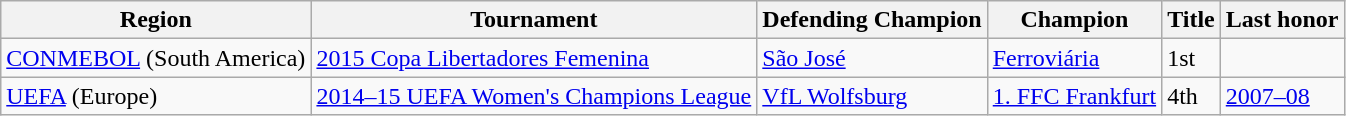<table class="wikitable">
<tr>
<th>Region</th>
<th>Tournament</th>
<th>Defending Champion</th>
<th>Champion</th>
<th>Title</th>
<th>Last honor</th>
</tr>
<tr>
<td><a href='#'>CONMEBOL</a> (South America)</td>
<td><a href='#'>2015 Copa Libertadores Femenina</a></td>
<td> <a href='#'>São José</a></td>
<td> <a href='#'>Ferroviária</a></td>
<td>1st</td>
<td></td>
</tr>
<tr>
<td><a href='#'>UEFA</a> (Europe)</td>
<td><a href='#'>2014–15 UEFA Women's Champions League</a></td>
<td> <a href='#'>VfL Wolfsburg</a></td>
<td> <a href='#'>1. FFC Frankfurt</a></td>
<td>4th</td>
<td><a href='#'>2007–08</a></td>
</tr>
</table>
